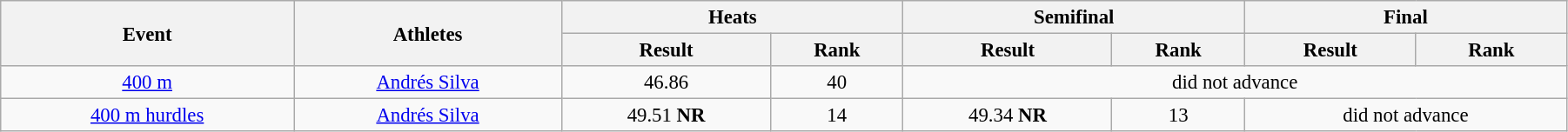<table class="wikitable" style="font-size:95%; text-align:center;" width="95%">
<tr>
<th rowspan="2">Event</th>
<th rowspan="2">Athletes</th>
<th colspan="2">Heats</th>
<th colspan="2">Semifinal</th>
<th colspan="2">Final</th>
</tr>
<tr>
<th>Result</th>
<th>Rank</th>
<th>Result</th>
<th>Rank</th>
<th>Result</th>
<th>Rank</th>
</tr>
<tr>
<td><a href='#'>400 m</a></td>
<td><a href='#'>Andrés Silva</a></td>
<td align=center>46.86</td>
<td align=center>40</td>
<td align=center colspan=4>did not advance</td>
</tr>
<tr>
<td><a href='#'>400 m hurdles</a></td>
<td><a href='#'>Andrés Silva</a></td>
<td align=center>49.51 <strong>NR</strong></td>
<td align=center>14</td>
<td align=center>49.34 <strong>NR</strong></td>
<td align=center>13</td>
<td align=center colspan=2>did not advance</td>
</tr>
</table>
